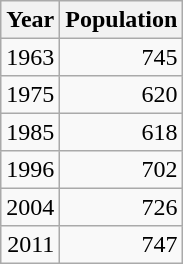<table class="wikitable" style="line-height:1.1em;">
<tr>
<th>Year</th>
<th>Population</th>
</tr>
<tr align="right">
<td>1963</td>
<td>745</td>
</tr>
<tr align="right">
<td>1975</td>
<td>620</td>
</tr>
<tr align="right">
<td>1985</td>
<td>618</td>
</tr>
<tr align="right">
<td>1996</td>
<td>702</td>
</tr>
<tr align="right">
<td>2004</td>
<td>726</td>
</tr>
<tr align="right">
<td>2011</td>
<td>747</td>
</tr>
</table>
